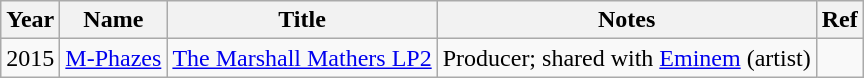<table class="wikitable">
<tr>
<th>Year</th>
<th>Name</th>
<th>Title</th>
<th>Notes</th>
<th>Ref</th>
</tr>
<tr>
<td>2015</td>
<td><a href='#'>M-Phazes</a></td>
<td><a href='#'>The Marshall Mathers LP2</a></td>
<td>Producer; shared with <a href='#'>Eminem</a> (artist)</td>
<td></td>
</tr>
</table>
